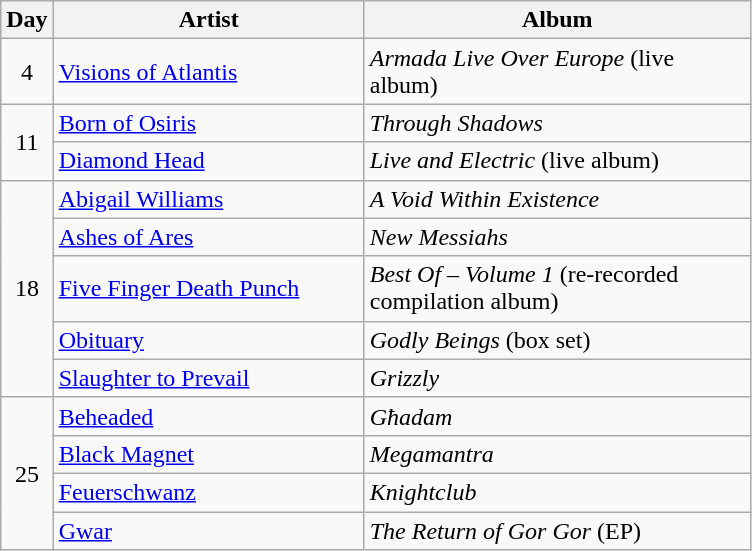<table class="wikitable" id="table_July">
<tr>
<th style="width:20px;">Day</th>
<th style="width:200px;">Artist</th>
<th style="width:250px;">Album</th>
</tr>
<tr>
<td style="text-align:center;" rowspan="1">4</td>
<td><a href='#'>Visions of Atlantis</a></td>
<td><em>Armada Live Over Europe</em> (live album)</td>
</tr>
<tr>
<td style="text-align:center;" rowspan="2">11</td>
<td><a href='#'>Born of Osiris</a></td>
<td><em>Through Shadows</em></td>
</tr>
<tr>
<td><a href='#'>Diamond Head</a></td>
<td><em>Live and Electric</em> (live album)</td>
</tr>
<tr>
<td style="text-align:center;" rowspan="5">18</td>
<td><a href='#'>Abigail Williams</a></td>
<td><em>A Void Within Existence</em></td>
</tr>
<tr>
<td><a href='#'>Ashes of Ares</a></td>
<td><em>New Messiahs</em></td>
</tr>
<tr>
<td><a href='#'>Five Finger Death Punch</a></td>
<td><em>Best Of – Volume 1</em> (re-recorded compilation album)</td>
</tr>
<tr>
<td><a href='#'>Obituary</a></td>
<td><em>Godly Beings</em> (box set)</td>
</tr>
<tr>
<td><a href='#'>Slaughter to Prevail</a></td>
<td><em>Grizzly</em></td>
</tr>
<tr>
<td style="text-align:center;" rowspan="4">25</td>
<td><a href='#'>Beheaded</a></td>
<td><em>Għadam</em></td>
</tr>
<tr>
<td><a href='#'>Black Magnet</a></td>
<td><em>Megamantra</em></td>
</tr>
<tr>
<td><a href='#'>Feuerschwanz</a></td>
<td><em>Knightclub</em></td>
</tr>
<tr>
<td><a href='#'>Gwar</a></td>
<td><em>The Return of Gor Gor</em> (EP)</td>
</tr>
</table>
